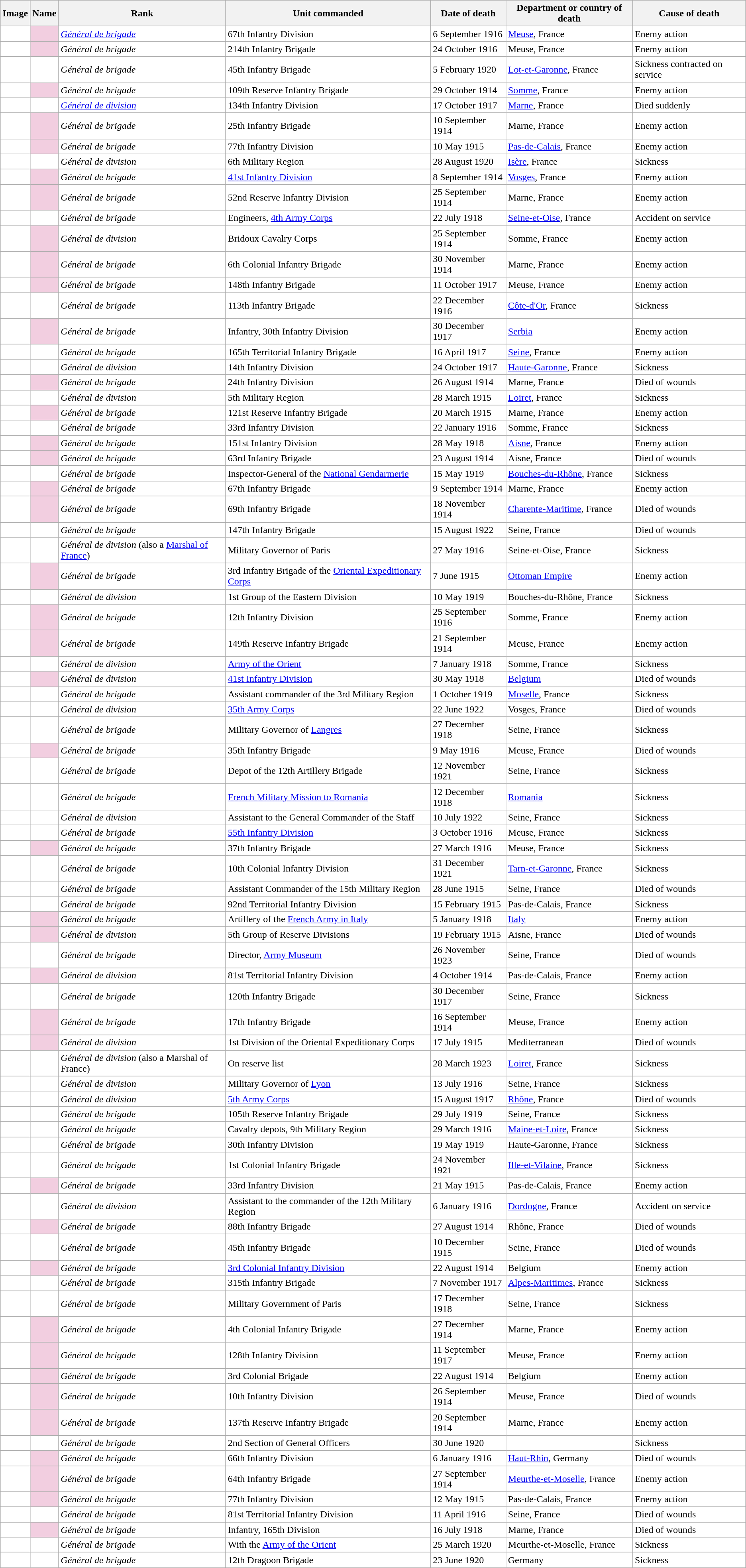<table class="wikitable sortable" style="background:#ffffff;">
<tr>
<th class="unsortable">Image</th>
<th>Name</th>
<th>Rank</th>
<th>Unit commanded</th>
<th>Date of death</th>
<th>Department or country of death</th>
<th>Cause of death</th>
</tr>
<tr>
<td></td>
<td bgcolor="F2CEE0"></td>
<td><em><a href='#'>Général de brigade</a></em></td>
<td>67th Infantry Division</td>
<td>6 September 1916</td>
<td><a href='#'>Meuse</a>, France</td>
<td>Enemy action</td>
</tr>
<tr>
<td></td>
<td bgcolor="F2CEE0"></td>
<td><em>Général de brigade</em></td>
<td>214th Infantry Brigade</td>
<td>24 October 1916</td>
<td>Meuse, France</td>
<td>Enemy action</td>
</tr>
<tr>
<td></td>
<td></td>
<td><em>Général de brigade</em></td>
<td>45th Infantry Brigade</td>
<td>5 February 1920</td>
<td><a href='#'>Lot-et-Garonne</a>, France</td>
<td>Sickness contracted on service</td>
</tr>
<tr>
<td></td>
<td bgcolor="F2CEE0"></td>
<td><em>Général de brigade</em></td>
<td>109th Reserve Infantry Brigade</td>
<td>29 October 1914</td>
<td><a href='#'>Somme</a>, France</td>
<td>Enemy action</td>
</tr>
<tr>
<td></td>
<td></td>
<td><em><a href='#'>Général de division</a></em></td>
<td>134th Infantry Division</td>
<td>17 October 1917</td>
<td><a href='#'>Marne</a>, France</td>
<td>Died suddenly</td>
</tr>
<tr>
<td></td>
<td bgcolor="F2CEE0"></td>
<td><em>Général de brigade</em></td>
<td>25th Infantry Brigade</td>
<td>10 September 1914</td>
<td>Marne, France</td>
<td>Enemy action</td>
</tr>
<tr>
<td></td>
<td bgcolor="F2CEE0"></td>
<td><em>Général de brigade</em></td>
<td>77th Infantry Division</td>
<td>10 May 1915</td>
<td><a href='#'>Pas-de-Calais</a>, France</td>
<td>Enemy action</td>
</tr>
<tr>
<td></td>
<td></td>
<td><em>Général de division</em></td>
<td>6th Military Region</td>
<td>28 August 1920</td>
<td><a href='#'>Isère</a>, France</td>
<td>Sickness</td>
</tr>
<tr>
<td></td>
<td bgcolor="F2CEE0"></td>
<td><em>Général de brigade</em></td>
<td><a href='#'>41st Infantry Division</a></td>
<td>8 September 1914</td>
<td><a href='#'>Vosges</a>, France</td>
<td>Enemy action</td>
</tr>
<tr>
<td></td>
<td bgcolor="F2CEE0"></td>
<td><em>Général de brigade</em></td>
<td>52nd Reserve Infantry Division</td>
<td>25 September 1914</td>
<td>Marne, France</td>
<td>Enemy action</td>
</tr>
<tr>
<td></td>
<td></td>
<td><em>Général de brigade</em></td>
<td>Engineers, <a href='#'>4th Army Corps</a></td>
<td>22 July 1918</td>
<td><a href='#'>Seine-et-Oise</a>, France</td>
<td>Accident on service</td>
</tr>
<tr>
<td></td>
<td bgcolor="F2CEE0"></td>
<td><em>Général de division</em></td>
<td>Bridoux Cavalry Corps</td>
<td>25 September 1914</td>
<td>Somme, France</td>
<td>Enemy action</td>
</tr>
<tr>
<td></td>
<td bgcolor="F2CEE0"></td>
<td><em>Général de brigade</em></td>
<td>6th Colonial Infantry Brigade</td>
<td>30 November 1914</td>
<td>Marne, France</td>
<td>Enemy action</td>
</tr>
<tr>
<td></td>
<td bgcolor="F2CEE0"></td>
<td><em>Général de brigade</em></td>
<td>148th Infantry Brigade</td>
<td>11 October 1917</td>
<td>Meuse, France</td>
<td>Enemy action</td>
</tr>
<tr>
<td></td>
<td></td>
<td><em>Général de brigade</em></td>
<td>113th Infantry Brigade</td>
<td>22 December 1916</td>
<td><a href='#'>Côte-d'Or</a>, France</td>
<td>Sickness</td>
</tr>
<tr>
<td></td>
<td bgcolor="F2CEE0"></td>
<td><em>Général de brigade</em></td>
<td>Infantry, 30th Infantry Division</td>
<td>30 December 1917</td>
<td><a href='#'>Serbia</a></td>
<td>Enemy action</td>
</tr>
<tr>
<td></td>
<td></td>
<td><em>Général de brigade</em></td>
<td>165th Territorial Infantry Brigade</td>
<td>16 April 1917</td>
<td><a href='#'>Seine</a>, France</td>
<td>Enemy action</td>
</tr>
<tr>
<td></td>
<td></td>
<td><em>Général de division</em></td>
<td>14th Infantry Division</td>
<td>24 October 1917</td>
<td><a href='#'>Haute-Garonne</a>, France</td>
<td>Sickness</td>
</tr>
<tr>
<td></td>
<td bgcolor="F2CEE0"></td>
<td><em>Général de brigade</em></td>
<td>24th Infantry Division</td>
<td>26 August 1914</td>
<td>Marne, France</td>
<td>Died of wounds</td>
</tr>
<tr>
<td></td>
<td></td>
<td><em>Général de division</em></td>
<td>5th Military Region</td>
<td>28 March 1915</td>
<td><a href='#'>Loiret</a>, France</td>
<td>Sickness</td>
</tr>
<tr>
<td></td>
<td bgcolor="F2CEE0"></td>
<td><em>Général de brigade</em></td>
<td>121st Reserve Infantry Brigade</td>
<td>20 March 1915</td>
<td>Marne, France</td>
<td>Enemy action</td>
</tr>
<tr>
<td></td>
<td></td>
<td><em>Général de brigade</em></td>
<td>33rd Infantry Division</td>
<td>22 January 1916</td>
<td>Somme, France</td>
<td>Sickness</td>
</tr>
<tr>
<td></td>
<td bgcolor="F2CEE0"></td>
<td><em>Général de brigade</em></td>
<td>151st Infantry Division</td>
<td>28 May 1918</td>
<td><a href='#'>Aisne</a>, France</td>
<td>Enemy action</td>
</tr>
<tr>
<td></td>
<td bgcolor="F2CEE0"></td>
<td><em>Général de brigade</em></td>
<td>63rd Infantry Brigade</td>
<td>23 August 1914</td>
<td>Aisne, France</td>
<td>Died of wounds</td>
</tr>
<tr>
<td></td>
<td></td>
<td><em>Général de brigade</em></td>
<td>Inspector-General of the <a href='#'>National Gendarmerie</a></td>
<td>15 May 1919</td>
<td><a href='#'>Bouches-du-Rhône</a>, France</td>
<td>Sickness</td>
</tr>
<tr>
<td></td>
<td bgcolor="F2CEE0"></td>
<td><em>Général de brigade</em></td>
<td>67th Infantry Brigade</td>
<td>9 September 1914</td>
<td>Marne, France</td>
<td>Enemy action</td>
</tr>
<tr>
<td></td>
<td bgcolor="F2CEE0"></td>
<td><em>Général de brigade</em></td>
<td>69th Infantry Brigade</td>
<td>18 November 1914</td>
<td><a href='#'>Charente-Maritime</a>, France</td>
<td>Died of wounds</td>
</tr>
<tr>
<td></td>
<td></td>
<td><em>Général de brigade</em></td>
<td>147th Infantry Brigade</td>
<td>15 August 1922</td>
<td>Seine, France</td>
<td>Died of wounds</td>
</tr>
<tr>
<td></td>
<td></td>
<td><em>Général de division</em> (also a <a href='#'>Marshal of France</a>)</td>
<td>Military Governor of Paris</td>
<td>27 May 1916</td>
<td>Seine-et-Oise, France</td>
<td>Sickness</td>
</tr>
<tr>
<td></td>
<td bgcolor="F2CEE0"></td>
<td><em>Général de brigade</em></td>
<td>3rd Infantry Brigade of the <a href='#'>Oriental Expeditionary Corps</a></td>
<td>7 June 1915</td>
<td><a href='#'>Ottoman Empire</a></td>
<td>Enemy action</td>
</tr>
<tr>
<td></td>
<td></td>
<td><em>Général de division</em></td>
<td>1st Group of the Eastern Division</td>
<td>10 May 1919</td>
<td>Bouches-du-Rhône, France</td>
<td>Sickness</td>
</tr>
<tr>
<td></td>
<td bgcolor="F2CEE0"></td>
<td><em>Général de brigade</em></td>
<td>12th Infantry Division</td>
<td>25 September 1916</td>
<td>Somme, France</td>
<td>Enemy action</td>
</tr>
<tr>
<td></td>
<td bgcolor="F2CEE0"></td>
<td><em>Général de brigade</em></td>
<td>149th Reserve Infantry Brigade</td>
<td>21 September 1914</td>
<td>Meuse, France</td>
<td>Enemy action</td>
</tr>
<tr>
<td></td>
<td></td>
<td><em>Général de division</em></td>
<td><a href='#'>Army of the Orient</a></td>
<td>7 January 1918</td>
<td>Somme, France</td>
<td>Sickness</td>
</tr>
<tr>
<td></td>
<td bgcolor="F2CEE0"></td>
<td><em>Général de division</em></td>
<td><a href='#'>41st Infantry Division</a></td>
<td>30 May 1918</td>
<td><a href='#'>Belgium</a></td>
<td>Died of wounds</td>
</tr>
<tr>
<td></td>
<td></td>
<td><em>Général de brigade</em></td>
<td>Assistant commander of the 3rd Military Region</td>
<td>1 October 1919</td>
<td><a href='#'>Moselle</a>, France</td>
<td>Sickness</td>
</tr>
<tr>
<td></td>
<td></td>
<td><em>Général de division</em></td>
<td><a href='#'>35th Army Corps</a></td>
<td>22 June 1922</td>
<td>Vosges, France</td>
<td>Died of wounds</td>
</tr>
<tr>
<td></td>
<td></td>
<td><em>Général de brigade</em></td>
<td>Military Governor of <a href='#'>Langres</a></td>
<td>27 December 1918</td>
<td>Seine, France</td>
<td>Sickness</td>
</tr>
<tr>
<td></td>
<td bgcolor="F2CEE0"></td>
<td><em>Général de brigade</em></td>
<td>35th Infantry Brigade</td>
<td>9 May 1916</td>
<td>Meuse, France</td>
<td>Died of wounds</td>
</tr>
<tr>
<td></td>
<td></td>
<td><em>Général de brigade</em></td>
<td>Depot of the 12th Artillery Brigade</td>
<td>12 November 1921</td>
<td>Seine, France</td>
<td>Sickness</td>
</tr>
<tr>
<td></td>
<td></td>
<td><em>Général de brigade</em></td>
<td><a href='#'>French Military Mission to Romania</a></td>
<td>12 December 1918</td>
<td><a href='#'>Romania</a></td>
<td>Sickness</td>
</tr>
<tr>
<td></td>
<td></td>
<td><em>Général de division</em></td>
<td>Assistant to the General Commander of the Staff</td>
<td>10 July 1922</td>
<td>Seine, France</td>
<td>Sickness</td>
</tr>
<tr>
<td></td>
<td></td>
<td><em>Général de brigade</em></td>
<td><a href='#'>55th Infantry Division</a></td>
<td>3 October 1916</td>
<td>Meuse, France</td>
<td>Sickness</td>
</tr>
<tr>
<td></td>
<td bgcolor="F2CEE0"></td>
<td><em>Général de brigade</em></td>
<td>37th Infantry Brigade</td>
<td>27 March 1916</td>
<td>Meuse, France</td>
<td>Sickness</td>
</tr>
<tr>
<td></td>
<td></td>
<td><em>Général de brigade</em></td>
<td>10th Colonial Infantry Division</td>
<td>31 December 1921</td>
<td><a href='#'>Tarn-et-Garonne</a>, France</td>
<td>Sickness</td>
</tr>
<tr>
<td></td>
<td></td>
<td><em>Général de brigade</em></td>
<td>Assistant Commander of the 15th Military Region</td>
<td>28 June 1915</td>
<td>Seine, France</td>
<td>Died of wounds</td>
</tr>
<tr>
<td></td>
<td></td>
<td><em>Général de brigade</em></td>
<td>92nd Territorial Infantry Division</td>
<td>15 February 1915</td>
<td>Pas-de-Calais, France</td>
<td>Sickness</td>
</tr>
<tr>
<td></td>
<td bgcolor="F2CEE0"></td>
<td><em>Général de brigade</em></td>
<td>Artillery of the <a href='#'>French Army in Italy</a></td>
<td>5 January 1918</td>
<td><a href='#'>Italy</a></td>
<td>Enemy action</td>
</tr>
<tr>
<td></td>
<td bgcolor="F2CEE0"></td>
<td><em>Général de division</em></td>
<td>5th Group of Reserve Divisions</td>
<td>19 February 1915</td>
<td>Aisne, France</td>
<td>Died of wounds</td>
</tr>
<tr>
<td></td>
<td></td>
<td><em>Général de brigade</em></td>
<td>Director, <a href='#'>Army Museum</a></td>
<td>26 November 1923</td>
<td>Seine, France</td>
<td>Died of wounds</td>
</tr>
<tr>
<td></td>
<td bgcolor="F2CEE0"></td>
<td><em>Général de division</em></td>
<td>81st Territorial Infantry Division</td>
<td>4 October 1914</td>
<td>Pas-de-Calais, France</td>
<td>Enemy action</td>
</tr>
<tr>
<td></td>
<td></td>
<td><em>Général de brigade</em></td>
<td>120th Infantry Brigade</td>
<td>30 December 1917</td>
<td>Seine, France</td>
<td>Sickness</td>
</tr>
<tr>
<td></td>
<td bgcolor="F2CEE0"></td>
<td><em>Général de brigade</em></td>
<td>17th Infantry Brigade</td>
<td>16 September 1914</td>
<td>Meuse, France</td>
<td>Enemy action</td>
</tr>
<tr>
<td></td>
<td bgcolor="F2CEE0"></td>
<td><em>Général de division</em></td>
<td>1st Division of the Oriental Expeditionary Corps</td>
<td>17 July 1915</td>
<td>Mediterranean</td>
<td>Died of wounds</td>
</tr>
<tr>
<td></td>
<td></td>
<td><em>Général de division</em> (also a Marshal of France)</td>
<td>On reserve list</td>
<td>28 March 1923</td>
<td><a href='#'>Loiret</a>, France</td>
<td>Sickness</td>
</tr>
<tr>
<td></td>
<td></td>
<td><em>Général de division</em></td>
<td>Military Governor of <a href='#'>Lyon</a></td>
<td>13 July 1916</td>
<td>Seine, France</td>
<td>Sickness</td>
</tr>
<tr>
<td></td>
<td></td>
<td><em>Général de division</em></td>
<td><a href='#'>5th Army Corps</a></td>
<td>15 August 1917</td>
<td><a href='#'>Rhône</a>, France</td>
<td>Died of wounds</td>
</tr>
<tr>
<td></td>
<td></td>
<td><em>Général de brigade</em></td>
<td>105th Reserve Infantry Brigade</td>
<td>29 July 1919</td>
<td>Seine, France</td>
<td>Sickness</td>
</tr>
<tr>
<td></td>
<td></td>
<td><em>Général de brigade</em></td>
<td>Cavalry depots, 9th Military Region</td>
<td>29 March 1916</td>
<td><a href='#'>Maine-et-Loire</a>, France</td>
<td>Sickness</td>
</tr>
<tr>
<td></td>
<td></td>
<td><em>Général de brigade</em></td>
<td>30th Infantry Division</td>
<td>19 May 1919</td>
<td>Haute-Garonne, France</td>
<td>Sickness</td>
</tr>
<tr>
<td></td>
<td></td>
<td><em>Général de brigade</em></td>
<td>1st Colonial Infantry Brigade</td>
<td>24 November 1921</td>
<td><a href='#'>Ille-et-Vilaine</a>, France</td>
<td>Sickness</td>
</tr>
<tr>
<td></td>
<td bgcolor="F2CEE0"></td>
<td><em>Général de brigade</em></td>
<td>33rd Infantry Division</td>
<td>21 May 1915</td>
<td>Pas-de-Calais, France</td>
<td>Enemy action</td>
</tr>
<tr>
<td></td>
<td></td>
<td><em>Général de division</em></td>
<td>Assistant to the commander of the 12th Military Region</td>
<td>6 January 1916</td>
<td><a href='#'>Dordogne</a>, France</td>
<td>Accident on service</td>
</tr>
<tr>
<td></td>
<td bgcolor="F2CEE0"></td>
<td><em>Général de brigade</em></td>
<td>88th Infantry Brigade</td>
<td>27 August 1914</td>
<td>Rhône, France</td>
<td>Died of wounds</td>
</tr>
<tr>
<td></td>
<td></td>
<td><em>Général de brigade</em></td>
<td>45th Infantry Brigade</td>
<td>10 December 1915</td>
<td>Seine, France</td>
<td>Died of wounds</td>
</tr>
<tr>
<td></td>
<td bgcolor="F2CEE0"></td>
<td><em>Général de brigade</em></td>
<td><a href='#'>3rd Colonial Infantry Division</a></td>
<td>22 August 1914</td>
<td>Belgium</td>
<td>Enemy action</td>
</tr>
<tr>
<td></td>
<td></td>
<td><em>Général de brigade</em></td>
<td>315th Infantry Brigade</td>
<td>7 November 1917</td>
<td><a href='#'>Alpes-Maritimes</a>, France</td>
<td>Sickness</td>
</tr>
<tr>
<td></td>
<td></td>
<td><em>Général de brigade</em></td>
<td>Military Government of Paris</td>
<td>17 December 1918</td>
<td>Seine, France</td>
<td>Sickness</td>
</tr>
<tr>
<td></td>
<td bgcolor="F2CEE0"></td>
<td><em>Général de brigade</em></td>
<td>4th Colonial Infantry Brigade</td>
<td>27 December 1914</td>
<td>Marne, France</td>
<td>Enemy action</td>
</tr>
<tr>
<td></td>
<td bgcolor="F2CEE0"></td>
<td><em>Général de brigade</em></td>
<td>128th Infantry Division</td>
<td>11 September 1917</td>
<td>Meuse, France</td>
<td>Enemy action</td>
</tr>
<tr>
<td></td>
<td bgcolor="F2CEE0"></td>
<td><em>Général de brigade</em></td>
<td>3rd Colonial Brigade</td>
<td>22 August 1914</td>
<td>Belgium</td>
<td>Enemy action</td>
</tr>
<tr>
<td></td>
<td bgcolor="F2CEE0"></td>
<td><em>Général de brigade</em></td>
<td>10th Infantry Division</td>
<td>26 September 1914</td>
<td>Meuse, France</td>
<td>Died of wounds</td>
</tr>
<tr>
<td></td>
<td bgcolor="F2CEE0"></td>
<td><em>Général de brigade</em></td>
<td>137th Reserve Infantry Brigade</td>
<td>20 September 1914</td>
<td>Marne, France</td>
<td>Enemy action</td>
</tr>
<tr>
<td></td>
<td></td>
<td><em>Général de brigade</em></td>
<td>2nd Section of General Officers</td>
<td>30 June 1920</td>
<td></td>
<td>Sickness</td>
</tr>
<tr>
<td></td>
<td bgcolor="F2CEE0"></td>
<td><em>Général de brigade</em></td>
<td>66th Infantry Division</td>
<td>6 January 1916</td>
<td><a href='#'>Haut-Rhin</a>, Germany</td>
<td>Died of wounds</td>
</tr>
<tr>
<td></td>
<td bgcolor="F2CEE0"></td>
<td><em>Général de brigade</em></td>
<td>64th Infantry Brigade</td>
<td>27 September 1914</td>
<td><a href='#'>Meurthe-et-Moselle</a>, France</td>
<td>Enemy action</td>
</tr>
<tr>
<td></td>
<td bgcolor="F2CEE0"></td>
<td><em>Général de brigade</em></td>
<td>77th Infantry Division</td>
<td>12 May 1915</td>
<td>Pas-de-Calais, France</td>
<td>Enemy action</td>
</tr>
<tr>
<td></td>
<td></td>
<td><em>Général de brigade</em></td>
<td>81st Territorial Infantry Division</td>
<td>11 April 1916</td>
<td>Seine, France</td>
<td>Died of wounds</td>
</tr>
<tr>
<td></td>
<td bgcolor="F2CEE0"></td>
<td><em>Général de brigade</em></td>
<td>Infantry, 165th Division</td>
<td>16 July 1918</td>
<td>Marne, France</td>
<td>Died of wounds</td>
</tr>
<tr>
<td></td>
<td></td>
<td><em>Général de brigade</em></td>
<td>With the <a href='#'>Army of the Orient</a></td>
<td>25 March 1920</td>
<td>Meurthe-et-Moselle, France</td>
<td>Sickness</td>
</tr>
<tr>
<td></td>
<td></td>
<td><em>Général de brigade</em></td>
<td>12th Dragoon Brigade</td>
<td>23 June 1920</td>
<td>Germany</td>
<td>Sickness</td>
</tr>
</table>
